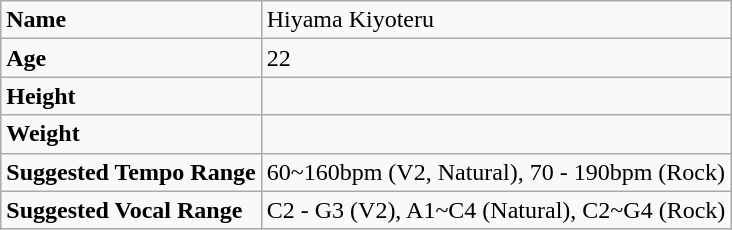<table class="wikitable">
<tr>
<td><strong>Name</strong></td>
<td>Hiyama Kiyoteru</td>
</tr>
<tr>
<td><strong>Age</strong></td>
<td>22</td>
</tr>
<tr>
<td><strong>Height</strong></td>
<td></td>
</tr>
<tr>
<td><strong>Weight</strong></td>
<td></td>
</tr>
<tr>
<td><strong>Suggested Tempo Range</strong></td>
<td>60~160bpm (V2, Natural), 70 - 190bpm (Rock)</td>
</tr>
<tr>
<td><strong>Suggested Vocal Range</strong></td>
<td>C2 - G3 (V2), A1~C4 (Natural),  C2~G4 (Rock)</td>
</tr>
</table>
